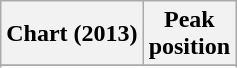<table class="wikitable">
<tr>
<th>Chart (2013)</th>
<th>Peak<br>position</th>
</tr>
<tr>
</tr>
<tr>
</tr>
<tr>
</tr>
</table>
